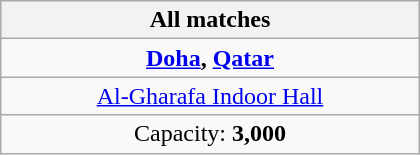<table class="wikitable" style="text-align:center" width=280>
<tr>
<th>All matches</th>
</tr>
<tr>
<td> <strong><a href='#'>Doha</a>, <a href='#'>Qatar</a></strong></td>
</tr>
<tr>
<td><a href='#'>Al-Gharafa Indoor Hall</a></td>
</tr>
<tr>
<td>Capacity: <strong>3,000</strong></td>
</tr>
</table>
